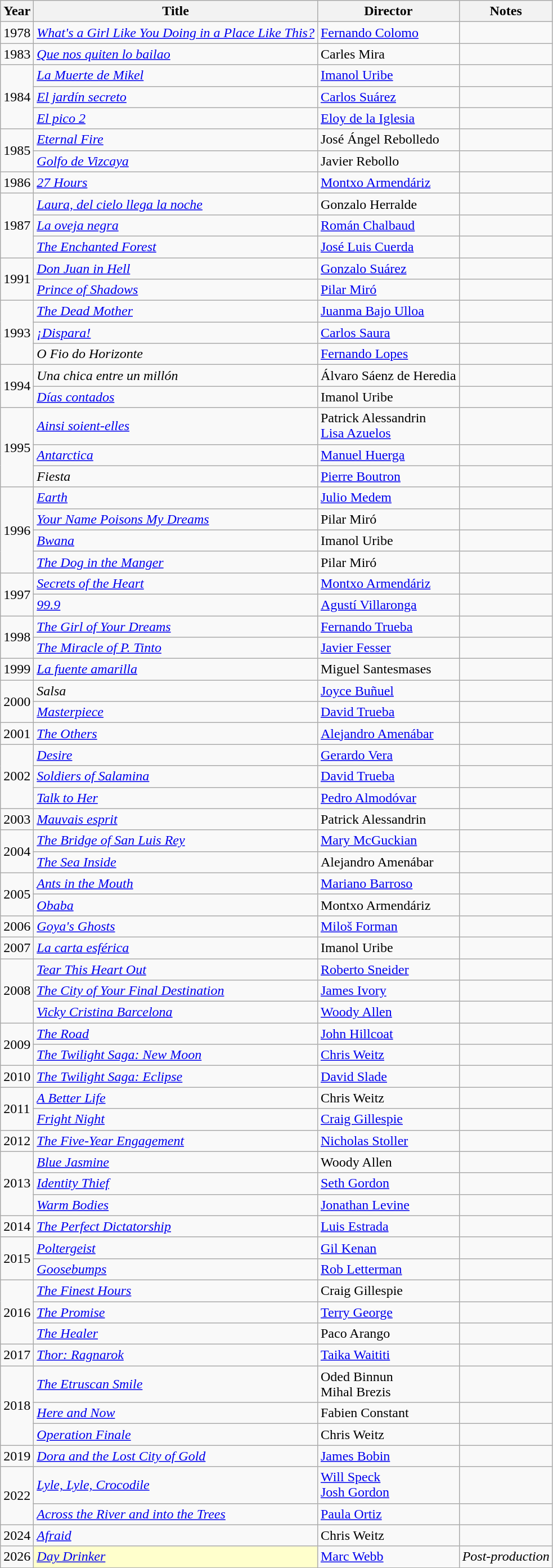<table class="wikitable">
<tr>
<th>Year</th>
<th>Title</th>
<th>Director</th>
<th>Notes</th>
</tr>
<tr>
<td>1978</td>
<td><em><a href='#'>What's a Girl Like You Doing in a Place Like This?</a></em></td>
<td><a href='#'>Fernando Colomo</a></td>
<td></td>
</tr>
<tr>
<td>1983</td>
<td><em><a href='#'>Que nos quiten lo bailao</a></em></td>
<td>Carles Mira</td>
<td></td>
</tr>
<tr>
<td rowspan=3>1984</td>
<td><em><a href='#'>La Muerte de Mikel</a></em></td>
<td><a href='#'>Imanol Uribe</a></td>
<td></td>
</tr>
<tr>
<td><em><a href='#'>El jardín secreto</a></em></td>
<td><a href='#'>Carlos Suárez</a></td>
<td></td>
</tr>
<tr>
<td><em><a href='#'>El pico 2</a></em></td>
<td><a href='#'>Eloy de la Iglesia</a></td>
<td></td>
</tr>
<tr>
<td rowspan=2>1985</td>
<td><em><a href='#'>Eternal Fire</a></em></td>
<td>José Ángel Rebolledo</td>
<td></td>
</tr>
<tr>
<td><em><a href='#'>Golfo de Vizcaya</a></em></td>
<td>Javier Rebollo</td>
<td></td>
</tr>
<tr>
<td>1986</td>
<td><em><a href='#'>27 Hours</a></em></td>
<td><a href='#'>Montxo Armendáriz</a></td>
<td></td>
</tr>
<tr>
<td rowspan=3>1987</td>
<td><em><a href='#'>Laura, del cielo llega la noche</a></em></td>
<td>Gonzalo Herralde</td>
<td></td>
</tr>
<tr>
<td><em><a href='#'>La oveja negra</a></em></td>
<td><a href='#'>Román Chalbaud</a></td>
<td></td>
</tr>
<tr>
<td><em><a href='#'>The Enchanted Forest</a></em></td>
<td><a href='#'>José Luis Cuerda</a></td>
<td></td>
</tr>
<tr>
<td rowspan=2>1991</td>
<td><em><a href='#'>Don Juan in Hell</a></em></td>
<td><a href='#'>Gonzalo Suárez</a></td>
<td></td>
</tr>
<tr>
<td><em><a href='#'>Prince of Shadows</a></em></td>
<td><a href='#'>Pilar Miró</a></td>
<td></td>
</tr>
<tr>
<td rowspan=3>1993</td>
<td><em><a href='#'>The Dead Mother</a></em></td>
<td><a href='#'>Juanma Bajo Ulloa</a></td>
<td></td>
</tr>
<tr>
<td><em><a href='#'>¡Dispara!</a></em></td>
<td><a href='#'>Carlos Saura</a></td>
<td></td>
</tr>
<tr>
<td><em>O Fio do Horizonte</em></td>
<td><a href='#'>Fernando Lopes</a></td>
<td></td>
</tr>
<tr>
<td rowspan=2>1994</td>
<td><em>Una chica entre un millón</em></td>
<td>Álvaro Sáenz de Heredia</td>
<td></td>
</tr>
<tr>
<td><em><a href='#'>Días contados</a></em></td>
<td>Imanol Uribe</td>
<td></td>
</tr>
<tr>
<td rowspan=3>1995</td>
<td><em><a href='#'>Ainsi soient-elles</a></em></td>
<td>Patrick Alessandrin<br><a href='#'>Lisa Azuelos</a></td>
<td></td>
</tr>
<tr>
<td><em><a href='#'>Antarctica</a></em></td>
<td><a href='#'>Manuel Huerga</a></td>
<td></td>
</tr>
<tr>
<td><em>Fiesta</em></td>
<td><a href='#'>Pierre Boutron</a></td>
<td></td>
</tr>
<tr>
<td rowspan=4>1996</td>
<td><em><a href='#'>Earth</a></em></td>
<td><a href='#'>Julio Medem</a></td>
<td></td>
</tr>
<tr>
<td><em><a href='#'>Your Name Poisons My Dreams</a></em></td>
<td>Pilar Miró</td>
<td></td>
</tr>
<tr>
<td><em><a href='#'>Bwana</a></em></td>
<td>Imanol Uribe</td>
<td></td>
</tr>
<tr>
<td><em><a href='#'>The Dog in the Manger</a></em></td>
<td>Pilar Miró</td>
<td></td>
</tr>
<tr>
<td rowspan=2>1997</td>
<td><em><a href='#'>Secrets of the Heart</a></em></td>
<td><a href='#'>Montxo Armendáriz</a></td>
<td></td>
</tr>
<tr>
<td><em><a href='#'>99.9</a></em></td>
<td><a href='#'>Agustí Villaronga</a></td>
<td></td>
</tr>
<tr>
<td rowspan=2>1998</td>
<td><em><a href='#'>The Girl of Your Dreams</a></em></td>
<td><a href='#'>Fernando Trueba</a></td>
<td></td>
</tr>
<tr>
<td><em><a href='#'>The Miracle of P. Tinto</a></em></td>
<td><a href='#'>Javier Fesser</a></td>
<td></td>
</tr>
<tr>
<td>1999</td>
<td><em><a href='#'>La fuente amarilla</a></em></td>
<td>Miguel Santesmases</td>
<td></td>
</tr>
<tr>
<td rowspan=2>2000</td>
<td><em>Salsa</em></td>
<td><a href='#'>Joyce Buñuel</a></td>
<td></td>
</tr>
<tr>
<td><em><a href='#'>Masterpiece</a></em></td>
<td><a href='#'>David Trueba</a></td>
<td></td>
</tr>
<tr>
<td>2001</td>
<td><em><a href='#'>The Others</a></em></td>
<td><a href='#'>Alejandro Amenábar</a></td>
<td></td>
</tr>
<tr>
<td rowspan=3>2002</td>
<td><em><a href='#'>Desire</a></em></td>
<td><a href='#'>Gerardo Vera</a></td>
<td></td>
</tr>
<tr>
<td><em><a href='#'>Soldiers of Salamina</a></em></td>
<td><a href='#'>David Trueba</a></td>
<td></td>
</tr>
<tr>
<td><em><a href='#'>Talk to Her</a></em></td>
<td><a href='#'>Pedro Almodóvar</a></td>
<td></td>
</tr>
<tr>
<td>2003</td>
<td><em><a href='#'>Mauvais esprit</a></em></td>
<td>Patrick Alessandrin</td>
<td></td>
</tr>
<tr>
<td rowspan=2>2004</td>
<td><em><a href='#'>The Bridge of San Luis Rey</a></em></td>
<td><a href='#'>Mary McGuckian</a></td>
<td></td>
</tr>
<tr>
<td><em><a href='#'>The Sea Inside</a></em></td>
<td>Alejandro Amenábar</td>
<td></td>
</tr>
<tr>
<td rowspan=2>2005</td>
<td><em><a href='#'>Ants in the Mouth</a></em></td>
<td><a href='#'>Mariano Barroso</a></td>
<td></td>
</tr>
<tr>
<td><em><a href='#'>Obaba</a></em></td>
<td>Montxo Armendáriz</td>
<td></td>
</tr>
<tr>
<td>2006</td>
<td><em><a href='#'>Goya's Ghosts</a></em></td>
<td><a href='#'>Miloš Forman</a></td>
<td></td>
</tr>
<tr>
<td>2007</td>
<td><em><a href='#'>La carta esférica</a></em></td>
<td>Imanol Uribe</td>
<td></td>
</tr>
<tr>
<td rowspan=3>2008</td>
<td><em><a href='#'>Tear This Heart Out</a></em></td>
<td><a href='#'>Roberto Sneider</a></td>
<td></td>
</tr>
<tr>
<td><em><a href='#'>The City of Your Final Destination</a></em></td>
<td><a href='#'>James Ivory</a></td>
<td></td>
</tr>
<tr>
<td><em><a href='#'>Vicky Cristina Barcelona</a></em></td>
<td><a href='#'>Woody Allen</a></td>
<td></td>
</tr>
<tr>
<td rowspan=2>2009</td>
<td><em><a href='#'>The Road</a></em></td>
<td><a href='#'>John Hillcoat</a></td>
<td></td>
</tr>
<tr>
<td><em><a href='#'>The Twilight Saga: New Moon</a></em></td>
<td><a href='#'>Chris Weitz</a></td>
<td></td>
</tr>
<tr>
<td>2010</td>
<td><em><a href='#'>The Twilight Saga: Eclipse</a></em></td>
<td><a href='#'>David Slade</a></td>
<td></td>
</tr>
<tr>
<td rowspan=2>2011</td>
<td><em><a href='#'>A Better Life</a></em></td>
<td>Chris Weitz</td>
<td></td>
</tr>
<tr>
<td><em><a href='#'>Fright Night</a></em></td>
<td><a href='#'>Craig Gillespie</a></td>
<td></td>
</tr>
<tr>
<td>2012</td>
<td><em><a href='#'>The Five-Year Engagement</a></em></td>
<td><a href='#'>Nicholas Stoller</a></td>
<td></td>
</tr>
<tr>
<td rowspan=3>2013</td>
<td><em><a href='#'>Blue Jasmine</a></em></td>
<td>Woody Allen</td>
<td></td>
</tr>
<tr>
<td><em><a href='#'>Identity Thief</a></em></td>
<td><a href='#'>Seth Gordon</a></td>
<td></td>
</tr>
<tr>
<td><em><a href='#'>Warm Bodies</a></em></td>
<td><a href='#'>Jonathan Levine</a></td>
<td></td>
</tr>
<tr>
<td>2014</td>
<td><em><a href='#'>The Perfect Dictatorship</a></em></td>
<td><a href='#'>Luis Estrada</a></td>
<td></td>
</tr>
<tr>
<td rowspan=2>2015</td>
<td><em><a href='#'>Poltergeist</a></em></td>
<td><a href='#'>Gil Kenan</a></td>
<td></td>
</tr>
<tr>
<td><em><a href='#'>Goosebumps</a></em></td>
<td><a href='#'>Rob Letterman</a></td>
<td></td>
</tr>
<tr>
<td rowspan=3>2016</td>
<td><em><a href='#'>The Finest Hours</a></em></td>
<td>Craig Gillespie</td>
<td></td>
</tr>
<tr>
<td><em><a href='#'>The Promise</a></em></td>
<td><a href='#'>Terry George</a></td>
<td></td>
</tr>
<tr>
<td><em><a href='#'>The Healer</a></em></td>
<td>Paco Arango</td>
<td></td>
</tr>
<tr>
<td>2017</td>
<td><em><a href='#'>Thor: Ragnarok</a></em></td>
<td><a href='#'>Taika Waititi</a></td>
<td></td>
</tr>
<tr>
<td rowspan=3>2018</td>
<td><em><a href='#'>The Etruscan Smile</a></em></td>
<td>Oded Binnun<br>Mihal Brezis</td>
<td></td>
</tr>
<tr>
<td><em><a href='#'>Here and Now</a></em></td>
<td>Fabien Constant</td>
<td></td>
</tr>
<tr>
<td><em><a href='#'>Operation Finale</a></em></td>
<td>Chris Weitz</td>
<td></td>
</tr>
<tr>
<td>2019</td>
<td><em><a href='#'>Dora and the Lost City of Gold</a></em></td>
<td><a href='#'>James Bobin</a></td>
<td></td>
</tr>
<tr>
<td rowspan=2>2022</td>
<td><em><a href='#'>Lyle, Lyle, Crocodile</a></em></td>
<td><a href='#'>Will Speck<br>Josh Gordon</a></td>
<td></td>
</tr>
<tr>
<td><em><a href='#'>Across the River and into the Trees</a></em></td>
<td><a href='#'>Paula Ortiz</a></td>
<td></td>
</tr>
<tr>
<td>2024</td>
<td><em><a href='#'>Afraid</a></em></td>
<td>Chris Weitz</td>
<td></td>
</tr>
<tr>
<td>2026</td>
<td style="background:#ffc;"><em><a href='#'>Day Drinker</a></em> </td>
<td><a href='#'>Marc Webb</a></td>
<td><em>Post-production</em></td>
</tr>
</table>
